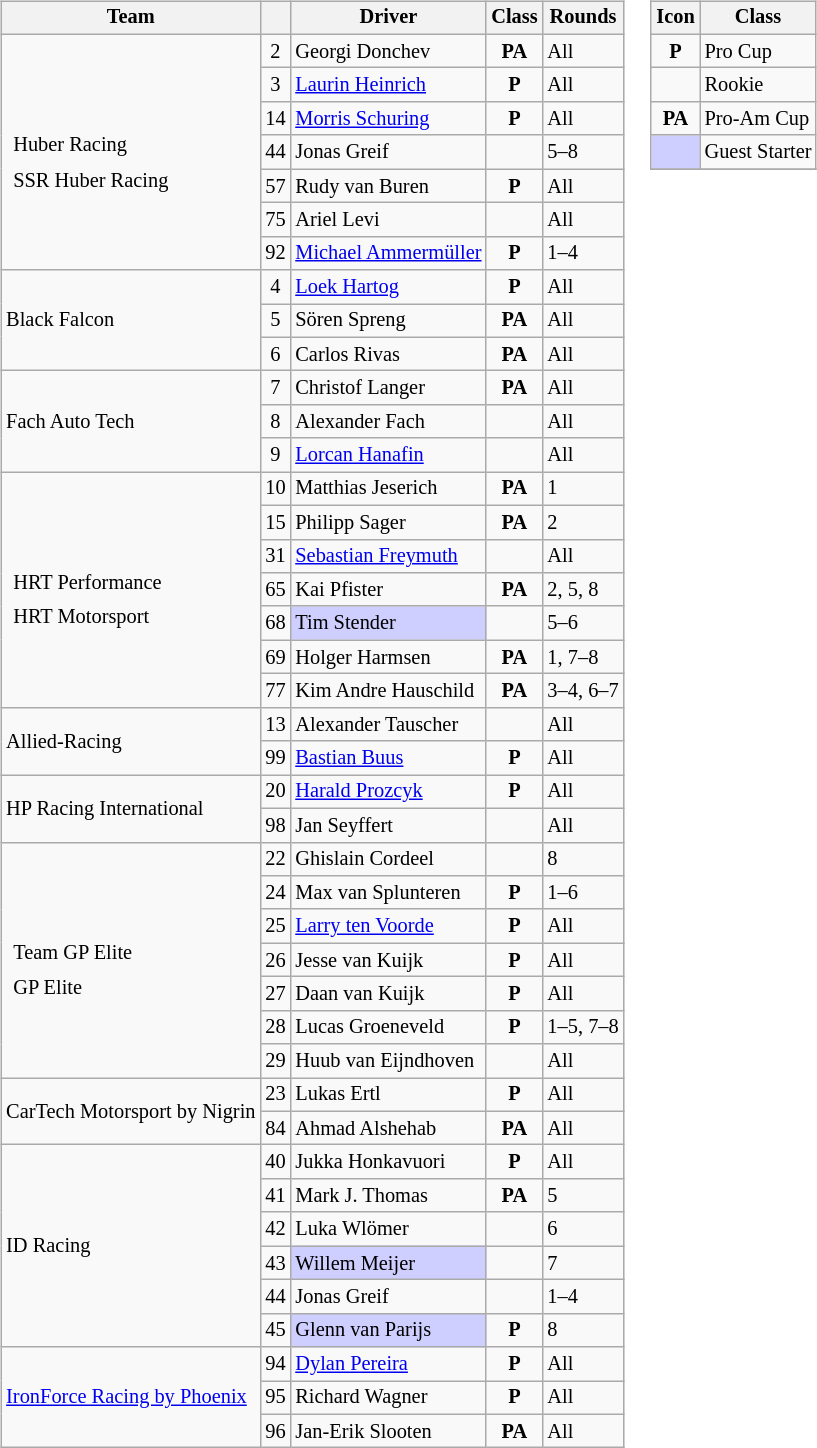<table>
<tr>
<td><br><table class="wikitable" style="font-size: 85%;">
<tr>
<th>Team</th>
<th></th>
<th>Driver</th>
<th>Class</th>
<th>Rounds</th>
</tr>
<tr>
<td rowspan="7"><br><table style="float: left; border-top:transparent; border-right:transparent; border-bottom:transparent; border-left:transparent;">
<tr>
<td style=" border-top:transparent; border-right:transparent; border-bottom:transparent; border-left:transparent;"> Huber Racing</td>
</tr>
<tr>
<td style=" border-top:transparent; border-right:transparent; border-bottom:transparent; border-left:transparent;"> SSR Huber Racing</td>
</tr>
<tr>
</tr>
</table>
</td>
<td align="center">2</td>
<td> Georgi Donchev</td>
<td align="center"><strong><span>PA</span></strong></td>
<td>All</td>
</tr>
<tr>
<td align="center">3</td>
<td> <a href='#'>Laurin Heinrich</a></td>
<td align="center"><strong><span>P</span></strong></td>
<td>All</td>
</tr>
<tr>
<td align="center">14</td>
<td> <a href='#'>Morris Schuring</a></td>
<td align="center"><strong><span>P</span></strong></td>
<td>All</td>
</tr>
<tr>
<td align="center">44</td>
<td> Jonas Greif</td>
<td align="center"></td>
<td>5–8</td>
</tr>
<tr>
<td align=center>57</td>
<td> Rudy van Buren</td>
<td align=center><strong><span>P</span></strong></td>
<td>All</td>
</tr>
<tr>
<td align=center>75</td>
<td> Ariel Levi</td>
<td align=center></td>
<td>All</td>
</tr>
<tr>
<td align="center">92</td>
<td nowrap> <a href='#'>Michael Ammermüller</a></td>
<td align="center"><strong><span>P</span></strong></td>
<td>1–4</td>
</tr>
<tr>
<td rowspan="3"> Black Falcon</td>
<td align="center">4</td>
<td> <a href='#'>Loek Hartog</a></td>
<td align="center"><strong><span>P</span></strong></td>
<td>All</td>
</tr>
<tr>
<td align=center>5</td>
<td> Sören Spreng</td>
<td align=center><strong><span>PA</span></strong></td>
<td>All</td>
</tr>
<tr>
<td align="center">6</td>
<td> Carlos Rivas</td>
<td align="center"><strong><span>PA</span></strong></td>
<td>All</td>
</tr>
<tr>
<td rowspan="3"> Fach Auto Tech</td>
<td align="center">7</td>
<td> Christof Langer</td>
<td align="center"><strong><span>PA</span></strong></td>
<td>All</td>
</tr>
<tr>
<td align="center">8</td>
<td> Alexander Fach</td>
<td align="center"></td>
<td>All</td>
</tr>
<tr>
<td align="center">9</td>
<td> <a href='#'>Lorcan Hanafin</a></td>
<td align="center"></td>
<td>All</td>
</tr>
<tr>
<td rowspan="7"><br><table style="float: left; border-top:transparent; border-right:transparent; border-bottom:transparent; border-left:transparent;">
<tr>
<td style=" border-top:transparent; border-right:transparent; border-bottom:transparent; border-left:transparent;"> HRT Performance</td>
</tr>
<tr>
<td style=" border-top:transparent; border-right:transparent; border-bottom:transparent; border-left:transparent;"> HRT Motorsport</td>
</tr>
<tr>
</tr>
</table>
</td>
<td align="center">10</td>
<td> Matthias Jeserich</td>
<td align="center"><strong><span>PA</span></strong></td>
<td>1</td>
</tr>
<tr>
<td align=center>15</td>
<td> Philipp Sager</td>
<td align=center><strong><span>PA</span></strong></td>
<td>2</td>
</tr>
<tr>
<td align="center">31</td>
<td> <a href='#'>Sebastian Freymuth</a></td>
<td align="center"></td>
<td>All</td>
</tr>
<tr>
<td align=center>65</td>
<td> Kai Pfister</td>
<td align=center><strong><span>PA</span></strong></td>
<td>2, 5, 8</td>
</tr>
<tr>
<td align="center">68</td>
<td style="background-color:#CFCFFF" align=left> Tim Stender</td>
<td align="center"></td>
<td>5–6</td>
</tr>
<tr>
<td align="center">69</td>
<td> Holger Harmsen</td>
<td align="center"><strong><span>PA</span></strong></td>
<td>1, 7–8</td>
</tr>
<tr>
<td align=center>77</td>
<td> Kim Andre Hauschild</td>
<td align=center><strong><span>PA</span></strong></td>
<td>3–4, 6–7</td>
</tr>
<tr>
<td rowspan="2"> Allied-Racing</td>
<td align="center">13</td>
<td> Alexander Tauscher</td>
<td align="center"></td>
<td>All</td>
</tr>
<tr>
<td align="center">99</td>
<td> <a href='#'>Bastian Buus</a></td>
<td align="center"><strong><span>P</span></strong></td>
<td>All</td>
</tr>
<tr>
<td rowspan="2"> HP Racing International</td>
<td align=center>20</td>
<td> <a href='#'>Harald Prozcyk</a></td>
<td align=center><strong><span>P</span></strong></td>
<td>All</td>
</tr>
<tr>
<td align=center>98</td>
<td> Jan Seyffert</td>
<td align=center></td>
<td>All</td>
</tr>
<tr>
<td rowspan="7"><br><table style="float: left; border-top:transparent; border-right:transparent; border-bottom:transparent; border-left:transparent;">
<tr>
<td style=" border-top:transparent; border-right:transparent; border-bottom:transparent; border-left:transparent;"> Team GP Elite</td>
</tr>
<tr>
<td style=" border-top:transparent; border-right:transparent; border-bottom:transparent; border-left:transparent;"> GP Elite</td>
</tr>
<tr>
</tr>
</table>
</td>
<td align="center">22</td>
<td> Ghislain Cordeel</td>
<td align="center"></td>
<td>8</td>
</tr>
<tr>
<td align="center">24</td>
<td> Max van Splunteren</td>
<td align="center"><strong><span>P</span></strong></td>
<td>1–6</td>
</tr>
<tr>
<td align="center">25</td>
<td> <a href='#'>Larry ten Voorde</a></td>
<td align="center"><strong><span>P</span></strong></td>
<td>All</td>
</tr>
<tr>
<td align="center">26</td>
<td> Jesse van Kuijk</td>
<td align="center"><strong><span>P</span></strong></td>
<td>All</td>
</tr>
<tr>
<td align="center">27</td>
<td> Daan van Kuijk</td>
<td align="center"><strong><span>P</span></strong></td>
<td>All</td>
</tr>
<tr>
<td align="center">28</td>
<td> Lucas Groeneveld</td>
<td align="center"><strong><span>P</span></strong></td>
<td>1–5, 7–8</td>
</tr>
<tr>
<td align="center">29</td>
<td> Huub van Eijndhoven</td>
<td align="center"></td>
<td>All</td>
</tr>
<tr>
<td rowspan="2"> CarTech Motorsport by Nigrin</td>
<td align="center">23</td>
<td> Lukas Ertl</td>
<td align="center"><strong><span>P</span></strong></td>
<td>All</td>
</tr>
<tr>
<td align="center">84</td>
<td> Ahmad Alshehab</td>
<td align="center"><strong><span>PA</span></strong></td>
<td>All</td>
</tr>
<tr>
<td rowspan="6"> ID Racing</td>
<td align="center">40</td>
<td> Jukka Honkavuori</td>
<td align="center"><strong><span>P</span></strong></td>
<td>All</td>
</tr>
<tr>
<td align="center">41</td>
<td> Mark J. Thomas</td>
<td align="center"><strong><span>PA</span></strong></td>
<td>5</td>
</tr>
<tr>
<td align="center">42</td>
<td> Luka Wlömer</td>
<td align="center"></td>
<td>6</td>
</tr>
<tr>
<td align="center">43</td>
<td style="background-color:#CFCFFF" align=left> Willem Meijer</td>
<td align="center"></td>
<td>7</td>
</tr>
<tr>
<td align=center>44</td>
<td> Jonas Greif</td>
<td align=center></td>
<td>1–4</td>
</tr>
<tr>
<td align="center">45</td>
<td style="background-color:#CFCFFF" align=left> Glenn van Parijs</td>
<td align="center"><strong><span>P</span></strong></td>
<td>8</td>
</tr>
<tr>
<td rowspan="3"> <a href='#'>IronForce Racing by Phoenix</a></td>
<td align="center">94</td>
<td> <a href='#'>Dylan Pereira</a></td>
<td align="center"><strong><span>P</span></strong></td>
<td>All</td>
</tr>
<tr>
<td align="center">95</td>
<td> Richard Wagner</td>
<td align="center"><strong><span>P</span></strong></td>
<td>All</td>
</tr>
<tr>
<td align="center">96</td>
<td> Jan-Erik Slooten</td>
<td align="center"><strong><span>PA</span></strong></td>
<td>All</td>
</tr>
</table>
</td>
<td valign="top"><br><table class="wikitable" style="font-size: 85%;">
<tr>
<th>Icon</th>
<th>Class</th>
</tr>
<tr>
<td align=center><strong><span>P</span></strong></td>
<td>Pro Cup</td>
</tr>
<tr>
<td align=center></td>
<td>Rookie</td>
</tr>
<tr>
<td align=center><strong><span>PA</span></strong></td>
<td>Pro-Am Cup</td>
</tr>
<tr>
<td align=center style="background-color:#CFCFFF"></td>
<td>Guest Starter</td>
</tr>
<tr>
</tr>
</table>
</td>
</tr>
</table>
